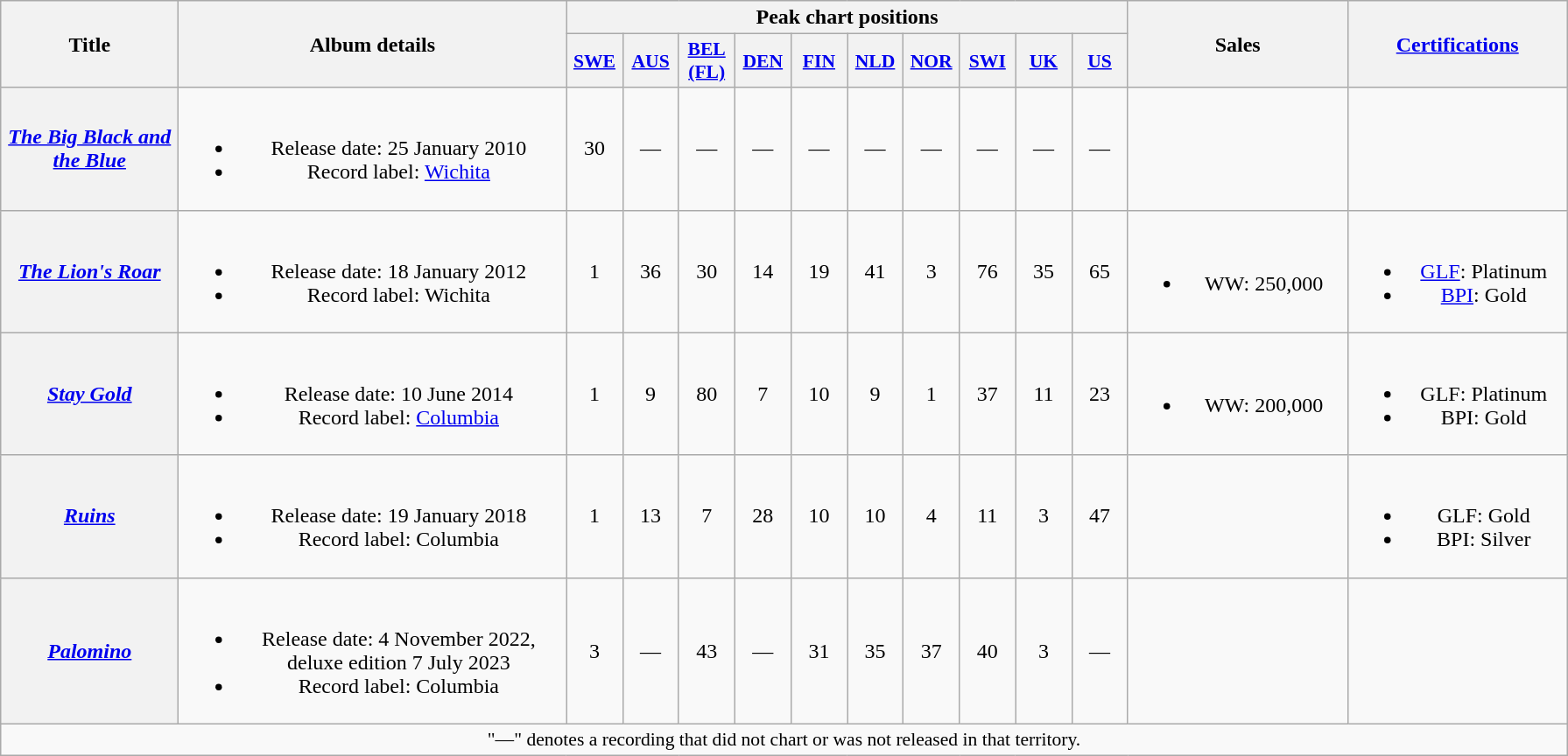<table class="wikitable plainrowheaders" style="text-align:center;">
<tr>
<th scope="col" rowspan="2" style="width:8em;">Title</th>
<th scope="col" rowspan="2" style="width:18em;">Album details</th>
<th scope="col" colspan="10">Peak chart positions</th>
<th scope="col" rowspan="2" style="width:10em;">Sales</th>
<th scope="col" rowspan="2" style="width:10em;"><a href='#'>Certifications</a></th>
</tr>
<tr>
<th scope="col" style="width:2.5em;font-size:90%;"><a href='#'>SWE</a><br></th>
<th scope="col" style="width:2.5em;font-size:90%;"><a href='#'>AUS</a><br></th>
<th scope="col" style="width:2.5em;font-size:90%;"><a href='#'>BEL<br>(FL)</a><br></th>
<th scope="col" style="width:2.5em;font-size:90%;"><a href='#'>DEN</a><br></th>
<th scope="col" style="width:2.5em;font-size:90%;"><a href='#'>FIN</a><br></th>
<th scope="col" style="width:2.5em;font-size:90%;"><a href='#'>NLD</a><br></th>
<th scope="col" style="width:2.5em;font-size:90%;"><a href='#'>NOR</a><br></th>
<th scope="col" style="width:2.5em;font-size:90%;"><a href='#'>SWI</a><br></th>
<th scope="col" style="width:2.5em;font-size:90%;"><a href='#'>UK</a><br></th>
<th scope="col" style="width:2.5em;font-size:90%;"><a href='#'>US</a><br></th>
</tr>
<tr>
<th scope="row"><em><a href='#'>The Big Black and the Blue</a></em></th>
<td><br><ul><li>Release date: 25 January 2010</li><li>Record label: <a href='#'>Wichita</a></li></ul></td>
<td>30</td>
<td>—</td>
<td>—</td>
<td>—</td>
<td>—</td>
<td>—</td>
<td>—</td>
<td>—</td>
<td>—</td>
<td>—</td>
<td></td>
<td></td>
</tr>
<tr>
<th scope="row"><em><a href='#'>The Lion's Roar</a></em></th>
<td><br><ul><li>Release date: 18 January 2012</li><li>Record label: Wichita</li></ul></td>
<td>1</td>
<td>36</td>
<td>30</td>
<td>14</td>
<td>19</td>
<td>41</td>
<td>3</td>
<td>76</td>
<td>35</td>
<td>65</td>
<td><br><ul><li>WW: 250,000</li></ul></td>
<td><br><ul><li><a href='#'>GLF</a>: Platinum</li><li><a href='#'>BPI</a>: Gold</li></ul></td>
</tr>
<tr>
<th scope="row"><em><a href='#'>Stay Gold</a></em></th>
<td><br><ul><li>Release date: 10 June 2014</li><li>Record label: <a href='#'>Columbia</a></li></ul></td>
<td>1</td>
<td>9</td>
<td>80</td>
<td>7</td>
<td>10</td>
<td>9</td>
<td>1</td>
<td>37</td>
<td>11</td>
<td>23</td>
<td><br><ul><li>WW: 200,000</li></ul></td>
<td><br><ul><li>GLF: Platinum</li><li>BPI: Gold</li></ul></td>
</tr>
<tr>
<th scope="row"><em><a href='#'>Ruins</a></em></th>
<td><br><ul><li>Release date: 19 January 2018</li><li>Record label: Columbia</li></ul></td>
<td>1</td>
<td>13</td>
<td>7</td>
<td>28</td>
<td>10</td>
<td>10</td>
<td>4</td>
<td>11</td>
<td>3</td>
<td>47</td>
<td></td>
<td><br><ul><li>GLF: Gold</li><li>BPI: Silver</li></ul></td>
</tr>
<tr>
<th scope="row"><em><a href='#'>Palomino</a></em></th>
<td><br><ul><li>Release date: 4 November 2022, deluxe edition 7 July 2023</li><li>Record label: Columbia</li></ul></td>
<td>3</td>
<td>—</td>
<td>43</td>
<td>—</td>
<td>31</td>
<td>35</td>
<td>37</td>
<td>40</td>
<td>3</td>
<td>—</td>
<td></td>
<td></td>
</tr>
<tr>
<td colspan="17" style="font-size:90%">"—" denotes a recording that did not chart or was not released in that territory.</td>
</tr>
</table>
